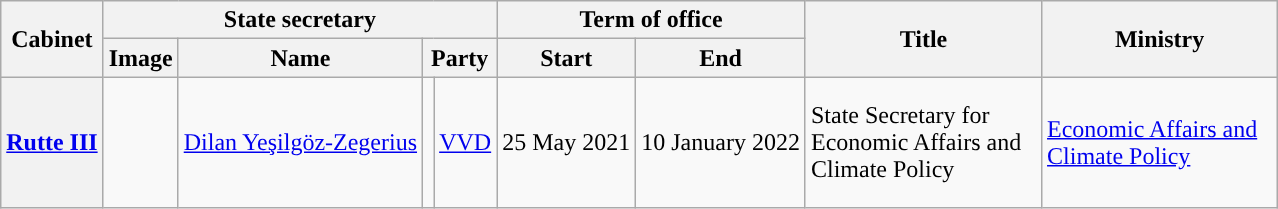<table class="wikitable plainrowheaders">
<tr>
<th rowspan="2">Cabinet</th>
<th colspan="4">State secretary</th>
<th colspan="2">Term of office</th>
<th rowspan="2" width="150px">Title</th>
<th rowspan="2" width="150px">Ministry</th>
</tr>
<tr>
<th width="1px">Image</th>
<th>Name</th>
<th colspan="2">Party</th>
<th>Start</th>
<th>End</th>
</tr>
<tr>
<th scope="row"><a href='#'>Rutte III</a></th>
<td height="80x"></td>
<td><a href='#'>Dilan Yeşilgöz-Zegerius</a></td>
<td style="background:"></td>
<td style="text-align:center"><a href='#'>VVD</a></td>
<td style="text-align:center">25 May 2021</td>
<td style="text-align:center">10 January 2022</td>
<td>State Secretary for Economic Affairs and Climate Policy</td>
<td><a href='#'>Economic Affairs and Climate Policy</a></td>
</tr>
</table>
